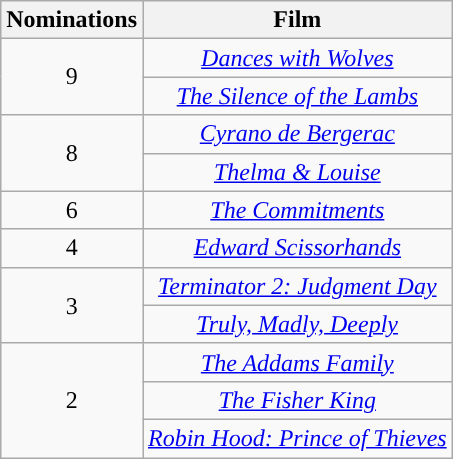<table class="wikitable" style="text-align:center;">
<tr>
<th style="background:">Nominations</th>
<th style="background:">Film</th>
</tr>
<tr>
<td rowspan="2">9</td>
<td><em><a href='#'>Dances with Wolves</a></em></td>
</tr>
<tr>
<td><em><a href='#'>The Silence of the Lambs</a></em></td>
</tr>
<tr>
<td rowspan="2">8</td>
<td><em><a href='#'>Cyrano de Bergerac</a></em></td>
</tr>
<tr>
<td><em><a href='#'>Thelma & Louise</a></em></td>
</tr>
<tr>
<td>6</td>
<td><em><a href='#'>The Commitments</a></em></td>
</tr>
<tr>
<td>4</td>
<td><em><a href='#'>Edward Scissorhands</a></em></td>
</tr>
<tr>
<td rowspan="2">3</td>
<td><em><a href='#'>Terminator 2: Judgment Day</a></em></td>
</tr>
<tr>
<td><em><a href='#'>Truly, Madly, Deeply</a></em></td>
</tr>
<tr>
<td rowspan="3">2</td>
<td><em><a href='#'>The Addams Family</a></em></td>
</tr>
<tr>
<td><em><a href='#'>The Fisher King</a></em></td>
</tr>
<tr>
<td><em><a href='#'>Robin Hood: Prince of Thieves</a></em></td>
</tr>
</table>
